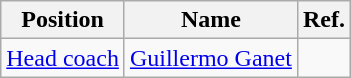<table class="wikitable">
<tr>
<th>Position</th>
<th>Name</th>
<th>Ref.</th>
</tr>
<tr>
<td><a href='#'>Head coach</a></td>
<td> <a href='#'>Guillermo Ganet</a></td>
<td><br></td>
</tr>
</table>
